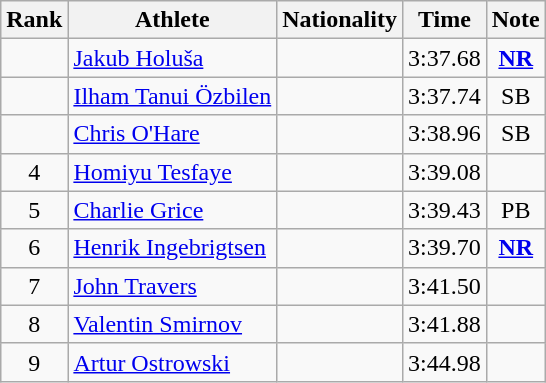<table class="wikitable sortable" style="text-align:center">
<tr>
<th>Rank</th>
<th>Athlete</th>
<th>Nationality</th>
<th>Time</th>
<th>Note</th>
</tr>
<tr>
<td></td>
<td align=left><a href='#'>Jakub Holuša</a></td>
<td align=left></td>
<td>3:37.68</td>
<td><strong><a href='#'>NR</a></strong></td>
</tr>
<tr>
<td></td>
<td align=left><a href='#'>Ilham Tanui Özbilen</a></td>
<td align=left></td>
<td>3:37.74</td>
<td>SB</td>
</tr>
<tr>
<td></td>
<td align=left><a href='#'>Chris O'Hare</a></td>
<td align=left></td>
<td>3:38.96</td>
<td>SB</td>
</tr>
<tr>
<td>4</td>
<td align=left><a href='#'>Homiyu Tesfaye</a></td>
<td align=left></td>
<td>3:39.08</td>
<td></td>
</tr>
<tr>
<td>5</td>
<td align=left><a href='#'>Charlie Grice</a></td>
<td align=left></td>
<td>3:39.43</td>
<td>PB</td>
</tr>
<tr>
<td>6</td>
<td align=left><a href='#'>Henrik Ingebrigtsen</a></td>
<td align=left></td>
<td>3:39.70</td>
<td><strong><a href='#'>NR</a></strong></td>
</tr>
<tr>
<td>7</td>
<td align=left><a href='#'>John Travers</a></td>
<td align=left></td>
<td>3:41.50</td>
<td></td>
</tr>
<tr>
<td>8</td>
<td align=left><a href='#'>Valentin Smirnov</a></td>
<td align=left></td>
<td>3:41.88</td>
<td></td>
</tr>
<tr>
<td>9</td>
<td align=left><a href='#'>Artur Ostrowski</a></td>
<td align=left></td>
<td>3:44.98</td>
<td></td>
</tr>
</table>
